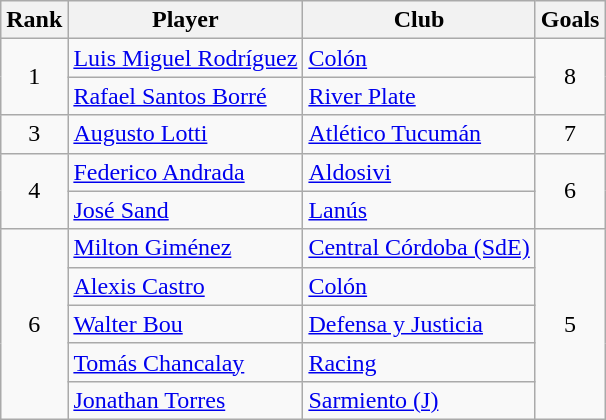<table class="wikitable" border="1">
<tr>
<th>Rank</th>
<th>Player</th>
<th>Club</th>
<th>Goals</th>
</tr>
<tr>
<td align=center rowspan=2>1</td>
<td> <a href='#'>Luis Miguel Rodríguez</a></td>
<td><a href='#'>Colón</a></td>
<td align=center rowspan=2>8</td>
</tr>
<tr>
<td> <a href='#'>Rafael Santos Borré</a></td>
<td><a href='#'>River Plate</a></td>
</tr>
<tr>
<td align=center>3</td>
<td> <a href='#'>Augusto Lotti</a></td>
<td><a href='#'>Atlético Tucumán</a></td>
<td align=center>7</td>
</tr>
<tr>
<td align=center  rowspan=2>4</td>
<td> <a href='#'>Federico Andrada</a></td>
<td><a href='#'>Aldosivi</a></td>
<td align=center  rowspan=2>6</td>
</tr>
<tr>
<td> <a href='#'>José Sand</a></td>
<td><a href='#'>Lanús</a></td>
</tr>
<tr>
<td align=center rowspan=5>6</td>
<td> <a href='#'>Milton Giménez</a></td>
<td><a href='#'>Central Córdoba (SdE)</a></td>
<td align=center rowspan=5>5</td>
</tr>
<tr>
<td> <a href='#'>Alexis Castro</a></td>
<td><a href='#'>Colón</a></td>
</tr>
<tr>
<td> <a href='#'>Walter Bou</a></td>
<td><a href='#'>Defensa y Justicia</a></td>
</tr>
<tr>
<td> <a href='#'>Tomás Chancalay</a></td>
<td><a href='#'>Racing</a></td>
</tr>
<tr>
<td> <a href='#'>Jonathan Torres</a></td>
<td><a href='#'>Sarmiento (J)</a></td>
</tr>
</table>
